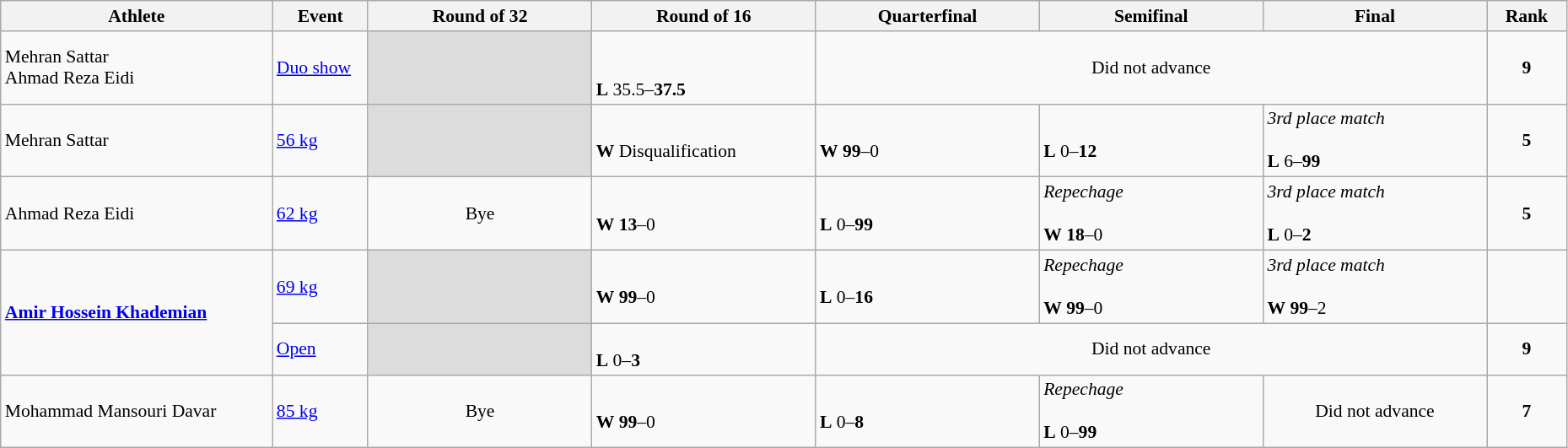<table class="wikitable" width="98%" style="text-align:left; font-size:90%">
<tr>
<th width="17%">Athlete</th>
<th width="6%">Event</th>
<th width="14%">Round of 32</th>
<th width="14%">Round of 16</th>
<th width="14%">Quarterfinal</th>
<th width="14%">Semifinal</th>
<th width="14%">Final</th>
<th width="5%">Rank</th>
</tr>
<tr>
<td>Mehran Sattar<br>Ahmad Reza Eidi</td>
<td><a href='#'>Duo show</a></td>
<td bgcolor=#DCDCDC></td>
<td><br><br><strong>L</strong> 35.5–<strong>37.5</strong></td>
<td colspan=3 align=center>Did not advance</td>
<td align=center><strong>9</strong></td>
</tr>
<tr>
<td>Mehran Sattar</td>
<td><a href='#'>56 kg</a></td>
<td bgcolor=#DCDCDC></td>
<td><br><strong>W</strong> Disqualification</td>
<td><br><strong>W</strong> <strong>99</strong>–0</td>
<td><br><strong>L</strong> 0–<strong>12</strong></td>
<td><em>3rd place match</em><br><br><strong>L</strong> 6–<strong>99</strong></td>
<td align=center><strong>5</strong></td>
</tr>
<tr>
<td>Ahmad Reza Eidi</td>
<td><a href='#'>62 kg</a></td>
<td align=center>Bye</td>
<td><br><strong>W</strong> <strong>13</strong>–0</td>
<td><br><strong>L</strong> 0–<strong>99</strong></td>
<td><em>Repechage</em><br><br><strong>W</strong> <strong>18</strong>–0</td>
<td><em>3rd place match</em><br><br><strong>L</strong> 0–<strong>2</strong></td>
<td align=center><strong>5</strong></td>
</tr>
<tr>
<td rowspan=2><strong><a href='#'>Amir Hossein Khademian</a></strong></td>
<td><a href='#'>69 kg</a></td>
<td bgcolor=#DCDCDC></td>
<td><br><strong>W</strong> <strong>99</strong>–0</td>
<td><br><strong>L</strong> 0–<strong>16</strong></td>
<td><em>Repechage</em><br><br><strong>W</strong> <strong>99</strong>–0</td>
<td><em>3rd place match</em><br><br><strong>W</strong> <strong>99</strong>–2</td>
<td align=center></td>
</tr>
<tr>
<td><a href='#'>Open</a></td>
<td bgcolor=#DCDCDC></td>
<td><br><strong>L</strong> 0–<strong>3</strong></td>
<td colspan=3 align=center>Did not advance</td>
<td align=center><strong>9</strong></td>
</tr>
<tr>
<td>Mohammad Mansouri Davar</td>
<td><a href='#'>85 kg</a></td>
<td align=center>Bye</td>
<td><br><strong>W</strong> <strong>99</strong>–0</td>
<td><br><strong>L</strong> 0–<strong>8</strong></td>
<td><em>Repechage</em><br><br><strong>L</strong> 0–<strong>99</strong></td>
<td align=center>Did not advance</td>
<td align=center><strong>7</strong></td>
</tr>
</table>
